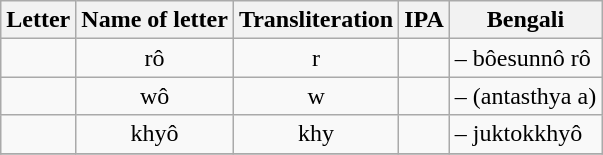<table class="wikitable">
<tr>
<th>Letter</th>
<th>Name of letter</th>
<th>Transliteration</th>
<th>IPA</th>
<th>Bengali</th>
</tr>
<tr>
<td style="font-size:125%;" align=center></td>
<td align=center>rô</td>
<td align=center>r</td>
<td align=center></td>
<td>– bôesunnô rô</td>
</tr>
<tr>
<td style="font-size:125%;" align=center></td>
<td align=center>wô</td>
<td align=center>w</td>
<td align=center></td>
<td>– (antasthya a)</td>
</tr>
<tr>
<td style="font-size:125%;" align=center></td>
<td align=center>khyô</td>
<td align=center>khy</td>
<td align=center></td>
<td>– juktokkhyô</td>
</tr>
<tr>
</tr>
</table>
